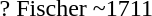<table>
<tr>
<td>? Fischer</td>
<td>~1711</td>
</tr>
<tr>
</tr>
</table>
